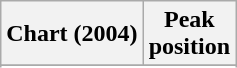<table class="wikitable plainrowheaders">
<tr>
<th>Chart (2004)</th>
<th>Peak<br>position</th>
</tr>
<tr>
</tr>
<tr>
</tr>
<tr>
</tr>
<tr>
</tr>
<tr>
</tr>
</table>
